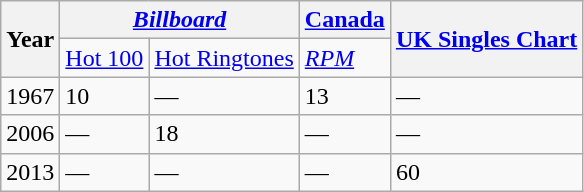<table class="wikitable">
<tr>
<th rowspan="2">Year</th>
<th colspan="2"><em><a href='#'>Billboard</a></em></th>
<th colspan="1"><a href='#'>Canada</a></th>
<th rowspan="2"><a href='#'>UK Singles Chart</a></th>
</tr>
<tr>
<td><a href='#'>Hot 100</a></td>
<td><a href='#'>Hot Ringtones</a></td>
<td><a href='#'><em>RPM</em></a></td>
</tr>
<tr>
<td>1967</td>
<td>10</td>
<td>—</td>
<td>13</td>
<td>—</td>
</tr>
<tr>
<td>2006</td>
<td>—</td>
<td>18</td>
<td>—</td>
<td>—</td>
</tr>
<tr>
<td>2013</td>
<td>—</td>
<td>—</td>
<td>—</td>
<td>60</td>
</tr>
</table>
